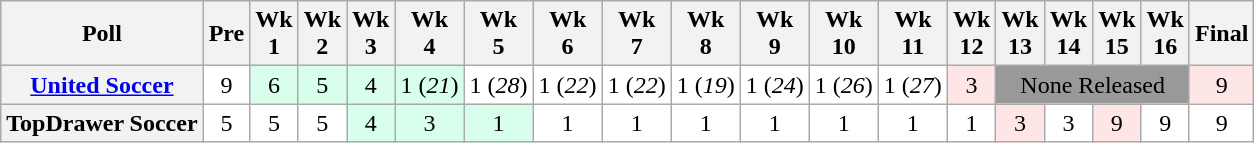<table class="wikitable" style="white-space:nowrap;text-align:center;">
<tr>
<th>Poll</th>
<th>Pre</th>
<th>Wk<br>1</th>
<th>Wk<br>2</th>
<th>Wk<br>3</th>
<th>Wk<br>4</th>
<th>Wk<br>5</th>
<th>Wk<br>6</th>
<th>Wk<br>7</th>
<th>Wk<br>8</th>
<th>Wk<br>9</th>
<th>Wk<br>10</th>
<th>Wk<br>11</th>
<th>Wk<br>12</th>
<th>Wk<br>13</th>
<th>Wk<br>14</th>
<th>Wk<br>15</th>
<th>Wk<br>16</th>
<th>Final<br></th>
</tr>
<tr>
<th><a href='#'>United Soccer</a></th>
<td style="background:#FFFFFF;">9</td>
<td style="background:#D8FFEB;">6</td>
<td style="background:#D8FFEB;">5</td>
<td style="background:#D8FFEB;">4</td>
<td style="background:#D8FFEB;">1 (<em>21</em>)</td>
<td style="background:#FFFFFF;">1 (<em>28</em>)</td>
<td style="background:#FFFFFF;">1 (<em>22</em>)</td>
<td style="background:#FFFFFF;">1 (<em>22</em>)</td>
<td style="background:#FFFFFF;">1 (<em>19</em>)</td>
<td style="background:#FFFFFF;">1 (<em>24</em>)</td>
<td style="background:#FFFFFF;">1 (<em>26</em>)</td>
<td style="background:#FFFFFF;">1 (<em>27</em>)</td>
<td style="background:#FFE6E6;">3</td>
<td colspan=4 style="background:#999;">None Released</td>
<td style="background:#FFE6E6;">9</td>
</tr>
<tr>
<th>TopDrawer Soccer </th>
<td style="background:#FFFFFF;">5</td>
<td style="background:#FFFFFF;">5</td>
<td style="background:#FFFFFF;">5</td>
<td style="background:#D8FFEB;">4</td>
<td style="background:#D8FFEB;">3</td>
<td style="background:#D8FFEB;">1</td>
<td style="background:#FFFFFF;">1</td>
<td style="background:#FFFFFF;">1</td>
<td style="background:#FFFFFF;">1</td>
<td style="background:#FFFFFF;">1</td>
<td style="background:#FFFFFF;">1</td>
<td style="background:#FFFFFF;">1</td>
<td style="background:#FFFFFF;">1</td>
<td style="background:#FFE6E6;">3</td>
<td style="background:#FFFFFF;">3</td>
<td style="background:#FFE6E6;">9</td>
<td style="background:#FFFFFF;">9</td>
<td style="background:#FFFFFF;">9</td>
</tr>
</table>
